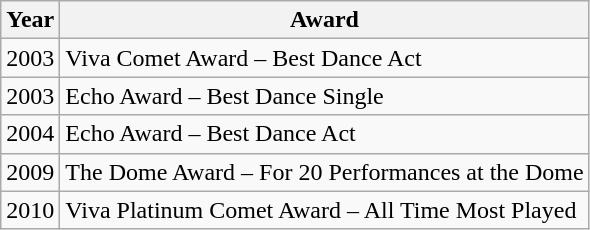<table class="wikitable">
<tr>
<th>Year</th>
<th>Award</th>
</tr>
<tr>
<td>2003</td>
<td>Viva Comet Award – Best Dance Act</td>
</tr>
<tr>
<td>2003</td>
<td>Echo Award – Best Dance Single</td>
</tr>
<tr>
<td>2004</td>
<td>Echo Award – Best Dance Act</td>
</tr>
<tr>
<td>2009</td>
<td>The Dome Award – For 20 Performances at the Dome</td>
</tr>
<tr>
<td>2010</td>
<td>Viva Platinum Comet Award – All Time Most Played</td>
</tr>
</table>
